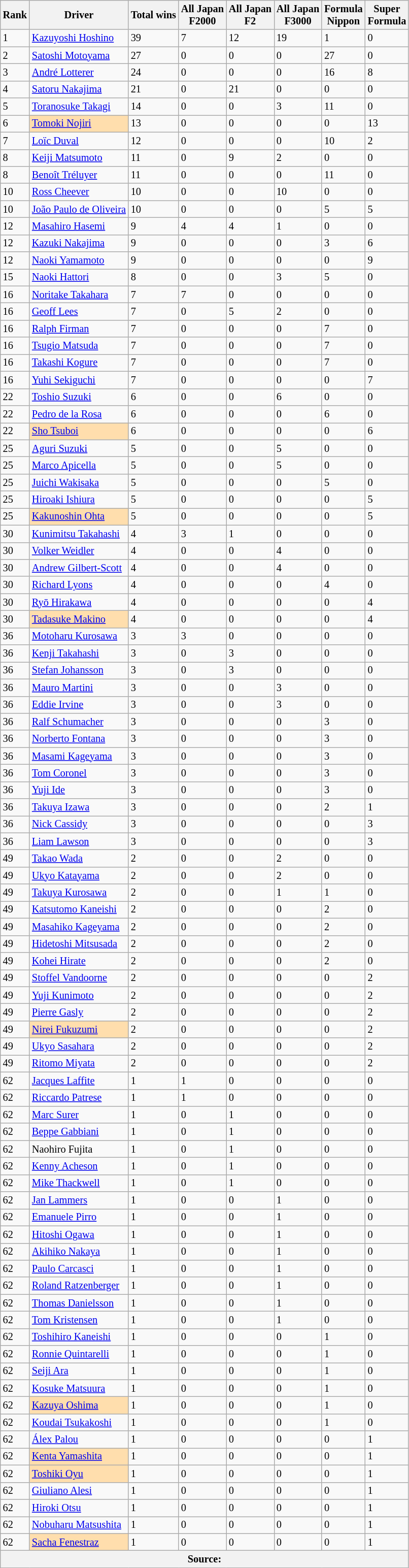<table class="wikitable sortable mw-collapsible mw-collapsed" style="font-size:85%;">
<tr>
<th>Rank</th>
<th>Driver</th>
<th>Total wins</th>
<th>All Japan<br>F2000</th>
<th>All Japan<br>F2</th>
<th>All Japan<br>F3000</th>
<th>Formula<br>Nippon</th>
<th>Super<br>Formula</th>
</tr>
<tr>
<td>1</td>
<td> <a href='#'>Kazuyoshi Hoshino</a></td>
<td>39</td>
<td>7</td>
<td>12</td>
<td>19</td>
<td>1</td>
<td>0</td>
</tr>
<tr>
<td>2</td>
<td> <a href='#'>Satoshi Motoyama</a></td>
<td>27</td>
<td>0</td>
<td>0</td>
<td>0</td>
<td>27</td>
<td>0</td>
</tr>
<tr>
<td>3</td>
<td> <a href='#'>André Lotterer</a></td>
<td>24</td>
<td>0</td>
<td>0</td>
<td>0</td>
<td>16</td>
<td>8</td>
</tr>
<tr>
<td>4</td>
<td> <a href='#'>Satoru Nakajima</a></td>
<td>21</td>
<td>0</td>
<td>21</td>
<td>0</td>
<td>0</td>
<td>0</td>
</tr>
<tr>
<td>5</td>
<td> <a href='#'>Toranosuke Takagi</a></td>
<td>14</td>
<td>0</td>
<td>0</td>
<td>3</td>
<td>11</td>
<td>0</td>
</tr>
<tr>
<td>6</td>
<td style="background:NavajoWhite;"> <a href='#'>Tomoki Nojiri</a></td>
<td>13</td>
<td>0</td>
<td>0</td>
<td>0</td>
<td>0</td>
<td>13</td>
</tr>
<tr>
<td>7</td>
<td> <a href='#'>Loïc Duval</a></td>
<td>12</td>
<td>0</td>
<td>0</td>
<td>0</td>
<td>10</td>
<td>2</td>
</tr>
<tr>
<td>8</td>
<td> <a href='#'>Keiji Matsumoto</a></td>
<td>11</td>
<td>0</td>
<td>9</td>
<td>2</td>
<td>0</td>
<td>0</td>
</tr>
<tr>
<td>8</td>
<td> <a href='#'>Benoît Tréluyer</a></td>
<td>11</td>
<td>0</td>
<td>0</td>
<td>0</td>
<td>11</td>
<td>0</td>
</tr>
<tr>
<td>10</td>
<td> <a href='#'>Ross Cheever</a></td>
<td>10</td>
<td>0</td>
<td>0</td>
<td>10</td>
<td>0</td>
<td>0</td>
</tr>
<tr>
<td>10</td>
<td> <a href='#'>João Paulo de Oliveira</a></td>
<td>10</td>
<td>0</td>
<td>0</td>
<td>0</td>
<td>5</td>
<td>5</td>
</tr>
<tr>
<td>12</td>
<td> <a href='#'>Masahiro Hasemi</a></td>
<td>9</td>
<td>4</td>
<td>4</td>
<td>1</td>
<td>0</td>
<td>0</td>
</tr>
<tr>
<td>12</td>
<td> <a href='#'>Kazuki Nakajima</a></td>
<td>9</td>
<td>0</td>
<td>0</td>
<td>0</td>
<td>3</td>
<td>6</td>
</tr>
<tr>
<td>12</td>
<td> <a href='#'>Naoki Yamamoto</a></td>
<td>9</td>
<td>0</td>
<td>0</td>
<td>0</td>
<td>0</td>
<td>9</td>
</tr>
<tr>
<td>15</td>
<td> <a href='#'>Naoki Hattori</a></td>
<td>8</td>
<td>0</td>
<td>0</td>
<td>3</td>
<td>5</td>
<td>0</td>
</tr>
<tr>
<td>16</td>
<td> <a href='#'>Noritake Takahara</a></td>
<td>7</td>
<td>7</td>
<td>0</td>
<td>0</td>
<td>0</td>
<td>0</td>
</tr>
<tr>
<td>16</td>
<td> <a href='#'>Geoff Lees</a></td>
<td>7</td>
<td>0</td>
<td>5</td>
<td>2</td>
<td>0</td>
<td>0</td>
</tr>
<tr>
<td>16</td>
<td> <a href='#'>Ralph Firman</a></td>
<td>7</td>
<td>0</td>
<td>0</td>
<td>0</td>
<td>7</td>
<td>0</td>
</tr>
<tr>
<td>16</td>
<td> <a href='#'>Tsugio Matsuda</a></td>
<td>7</td>
<td>0</td>
<td>0</td>
<td>0</td>
<td>7</td>
<td>0</td>
</tr>
<tr>
<td>16</td>
<td> <a href='#'>Takashi Kogure</a></td>
<td>7</td>
<td>0</td>
<td>0</td>
<td>0</td>
<td>7</td>
<td>0</td>
</tr>
<tr>
<td>16</td>
<td> <a href='#'>Yuhi Sekiguchi</a></td>
<td>7</td>
<td>0</td>
<td>0</td>
<td>0</td>
<td>0</td>
<td>7</td>
</tr>
<tr>
<td>22</td>
<td> <a href='#'>Toshio Suzuki</a></td>
<td>6</td>
<td>0</td>
<td>0</td>
<td>6</td>
<td>0</td>
<td>0</td>
</tr>
<tr>
<td>22</td>
<td> <a href='#'>Pedro de la Rosa</a></td>
<td>6</td>
<td>0</td>
<td>0</td>
<td>0</td>
<td>6</td>
<td>0</td>
</tr>
<tr>
<td>22</td>
<td style="background:NavajoWhite;"> <a href='#'>Sho Tsuboi</a></td>
<td>6</td>
<td>0</td>
<td>0</td>
<td>0</td>
<td>0</td>
<td>6</td>
</tr>
<tr>
<td>25</td>
<td> <a href='#'>Aguri Suzuki</a></td>
<td>5</td>
<td>0</td>
<td>0</td>
<td>5</td>
<td>0</td>
<td>0</td>
</tr>
<tr>
<td>25</td>
<td> <a href='#'>Marco Apicella</a></td>
<td>5</td>
<td>0</td>
<td>0</td>
<td>5</td>
<td>0</td>
<td>0</td>
</tr>
<tr>
<td>25</td>
<td> <a href='#'>Juichi Wakisaka</a></td>
<td>5</td>
<td>0</td>
<td>0</td>
<td>0</td>
<td>5</td>
<td>0</td>
</tr>
<tr>
<td>25</td>
<td> <a href='#'>Hiroaki Ishiura</a></td>
<td>5</td>
<td>0</td>
<td>0</td>
<td>0</td>
<td>0</td>
<td>5</td>
</tr>
<tr>
<td>25</td>
<td style="background:NavajoWhite;"> <a href='#'>Kakunoshin Ohta</a></td>
<td>5</td>
<td>0</td>
<td>0</td>
<td>0</td>
<td>0</td>
<td>5</td>
</tr>
<tr>
<td>30</td>
<td> <a href='#'>Kunimitsu Takahashi</a></td>
<td>4</td>
<td>3</td>
<td>1</td>
<td>0</td>
<td>0</td>
<td>0</td>
</tr>
<tr>
<td>30</td>
<td> <a href='#'>Volker Weidler</a></td>
<td>4</td>
<td>0</td>
<td>0</td>
<td>4</td>
<td>0</td>
<td>0</td>
</tr>
<tr>
<td>30</td>
<td> <a href='#'>Andrew Gilbert-Scott</a></td>
<td>4</td>
<td>0</td>
<td>0</td>
<td>4</td>
<td>0</td>
<td>0</td>
</tr>
<tr>
<td>30</td>
<td> <a href='#'>Richard Lyons</a></td>
<td>4</td>
<td>0</td>
<td>0</td>
<td>0</td>
<td>4</td>
<td>0</td>
</tr>
<tr>
<td>30</td>
<td> <a href='#'>Ryō Hirakawa</a></td>
<td>4</td>
<td>0</td>
<td>0</td>
<td>0</td>
<td>0</td>
<td>4</td>
</tr>
<tr>
<td>30</td>
<td style="background:NavajoWhite;"> <a href='#'>Tadasuke Makino</a></td>
<td>4</td>
<td>0</td>
<td>0</td>
<td>0</td>
<td>0</td>
<td>4</td>
</tr>
<tr>
<td>36</td>
<td> <a href='#'>Motoharu Kurosawa</a></td>
<td>3</td>
<td>3</td>
<td>0</td>
<td>0</td>
<td>0</td>
<td>0</td>
</tr>
<tr>
<td>36</td>
<td> <a href='#'>Kenji Takahashi</a></td>
<td>3</td>
<td>0</td>
<td>3</td>
<td>0</td>
<td>0</td>
<td>0</td>
</tr>
<tr>
<td>36</td>
<td> <a href='#'>Stefan Johansson</a></td>
<td>3</td>
<td>0</td>
<td>3</td>
<td>0</td>
<td>0</td>
<td>0</td>
</tr>
<tr>
<td>36</td>
<td> <a href='#'>Mauro Martini</a></td>
<td>3</td>
<td>0</td>
<td>0</td>
<td>3</td>
<td>0</td>
<td>0</td>
</tr>
<tr>
<td>36</td>
<td> <a href='#'>Eddie Irvine</a></td>
<td>3</td>
<td>0</td>
<td>0</td>
<td>3</td>
<td>0</td>
<td>0</td>
</tr>
<tr>
<td>36</td>
<td> <a href='#'>Ralf Schumacher</a></td>
<td>3</td>
<td>0</td>
<td>0</td>
<td>0</td>
<td>3</td>
<td>0</td>
</tr>
<tr>
<td>36</td>
<td> <a href='#'>Norberto Fontana</a></td>
<td>3</td>
<td>0</td>
<td>0</td>
<td>0</td>
<td>3</td>
<td>0</td>
</tr>
<tr>
<td>36</td>
<td> <a href='#'>Masami Kageyama</a></td>
<td>3</td>
<td>0</td>
<td>0</td>
<td>0</td>
<td>3</td>
<td>0</td>
</tr>
<tr>
<td>36</td>
<td> <a href='#'>Tom Coronel</a></td>
<td>3</td>
<td>0</td>
<td>0</td>
<td>0</td>
<td>3</td>
<td>0</td>
</tr>
<tr>
<td>36</td>
<td> <a href='#'>Yuji Ide</a></td>
<td>3</td>
<td>0</td>
<td>0</td>
<td>0</td>
<td>3</td>
<td>0</td>
</tr>
<tr>
<td>36</td>
<td> <a href='#'>Takuya Izawa</a></td>
<td>3</td>
<td>0</td>
<td>0</td>
<td>0</td>
<td>2</td>
<td>1</td>
</tr>
<tr>
<td>36</td>
<td> <a href='#'>Nick Cassidy</a></td>
<td>3</td>
<td>0</td>
<td>0</td>
<td>0</td>
<td>0</td>
<td>3</td>
</tr>
<tr>
<td>36</td>
<td> <a href='#'>Liam Lawson</a></td>
<td>3</td>
<td>0</td>
<td>0</td>
<td>0</td>
<td>0</td>
<td>3</td>
</tr>
<tr>
<td>49</td>
<td> <a href='#'>Takao Wada</a></td>
<td>2</td>
<td>0</td>
<td>0</td>
<td>2</td>
<td>0</td>
<td>0</td>
</tr>
<tr>
<td>49</td>
<td> <a href='#'>Ukyo Katayama</a></td>
<td>2</td>
<td>0</td>
<td>0</td>
<td>2</td>
<td>0</td>
<td>0</td>
</tr>
<tr>
<td>49</td>
<td> <a href='#'>Takuya Kurosawa</a></td>
<td>2</td>
<td>0</td>
<td>0</td>
<td>1</td>
<td>1</td>
<td>0</td>
</tr>
<tr>
<td>49</td>
<td> <a href='#'>Katsutomo Kaneishi</a></td>
<td>2</td>
<td>0</td>
<td>0</td>
<td>0</td>
<td>2</td>
<td>0</td>
</tr>
<tr>
<td>49</td>
<td> <a href='#'>Masahiko Kageyama</a></td>
<td>2</td>
<td>0</td>
<td>0</td>
<td>0</td>
<td>2</td>
<td>0</td>
</tr>
<tr>
<td>49</td>
<td> <a href='#'>Hidetoshi Mitsusada</a></td>
<td>2</td>
<td>0</td>
<td>0</td>
<td>0</td>
<td>2</td>
<td>0</td>
</tr>
<tr>
<td>49</td>
<td> <a href='#'>Kohei Hirate</a></td>
<td>2</td>
<td>0</td>
<td>0</td>
<td>0</td>
<td>2</td>
<td>0</td>
</tr>
<tr>
<td>49</td>
<td> <a href='#'>Stoffel Vandoorne</a></td>
<td>2</td>
<td>0</td>
<td>0</td>
<td>0</td>
<td>0</td>
<td>2</td>
</tr>
<tr>
<td>49</td>
<td> <a href='#'>Yuji Kunimoto</a></td>
<td>2</td>
<td>0</td>
<td>0</td>
<td>0</td>
<td>0</td>
<td>2</td>
</tr>
<tr>
<td>49</td>
<td> <a href='#'>Pierre Gasly</a></td>
<td>2</td>
<td>0</td>
<td>0</td>
<td>0</td>
<td>0</td>
<td>2</td>
</tr>
<tr>
<td>49</td>
<td style="background:NavajoWhite;"> <a href='#'>Nirei Fukuzumi</a></td>
<td>2</td>
<td>0</td>
<td>0</td>
<td>0</td>
<td>0</td>
<td>2</td>
</tr>
<tr>
<td>49</td>
<td> <a href='#'>Ukyo Sasahara</a></td>
<td>2</td>
<td>0</td>
<td>0</td>
<td>0</td>
<td>0</td>
<td>2</td>
</tr>
<tr>
<td>49</td>
<td> <a href='#'>Ritomo Miyata</a></td>
<td>2</td>
<td>0</td>
<td>0</td>
<td>0</td>
<td>0</td>
<td>2</td>
</tr>
<tr>
<td>62</td>
<td> <a href='#'>Jacques Laffite</a></td>
<td>1</td>
<td>1</td>
<td>0</td>
<td>0</td>
<td>0</td>
<td>0</td>
</tr>
<tr>
<td>62</td>
<td> <a href='#'>Riccardo Patrese</a></td>
<td>1</td>
<td>1</td>
<td>0</td>
<td>0</td>
<td>0</td>
<td>0</td>
</tr>
<tr>
<td>62</td>
<td> <a href='#'>Marc Surer</a></td>
<td>1</td>
<td>0</td>
<td>1</td>
<td>0</td>
<td>0</td>
<td>0</td>
</tr>
<tr>
<td>62</td>
<td> <a href='#'>Beppe Gabbiani</a></td>
<td>1</td>
<td>0</td>
<td>1</td>
<td>0</td>
<td>0</td>
<td>0</td>
</tr>
<tr>
<td>62</td>
<td> Naohiro Fujita</td>
<td>1</td>
<td>0</td>
<td>1</td>
<td>0</td>
<td>0</td>
<td>0</td>
</tr>
<tr>
<td>62</td>
<td> <a href='#'>Kenny Acheson</a></td>
<td>1</td>
<td>0</td>
<td>1</td>
<td>0</td>
<td>0</td>
<td>0</td>
</tr>
<tr>
<td>62</td>
<td> <a href='#'>Mike Thackwell</a></td>
<td>1</td>
<td>0</td>
<td>1</td>
<td>0</td>
<td>0</td>
<td>0</td>
</tr>
<tr>
<td>62</td>
<td> <a href='#'>Jan Lammers</a></td>
<td>1</td>
<td>0</td>
<td>0</td>
<td>1</td>
<td>0</td>
<td>0</td>
</tr>
<tr>
<td>62</td>
<td> <a href='#'>Emanuele Pirro</a></td>
<td>1</td>
<td>0</td>
<td>0</td>
<td>1</td>
<td>0</td>
<td>0</td>
</tr>
<tr>
<td>62</td>
<td> <a href='#'>Hitoshi Ogawa</a></td>
<td>1</td>
<td>0</td>
<td>0</td>
<td>1</td>
<td>0</td>
<td>0</td>
</tr>
<tr>
<td>62</td>
<td> <a href='#'>Akihiko Nakaya</a></td>
<td>1</td>
<td>0</td>
<td>0</td>
<td>1</td>
<td>0</td>
<td>0</td>
</tr>
<tr>
<td>62</td>
<td> <a href='#'>Paulo Carcasci</a></td>
<td>1</td>
<td>0</td>
<td>0</td>
<td>1</td>
<td>0</td>
<td>0</td>
</tr>
<tr>
<td>62</td>
<td> <a href='#'>Roland Ratzenberger</a></td>
<td>1</td>
<td>0</td>
<td>0</td>
<td>1</td>
<td>0</td>
<td>0</td>
</tr>
<tr>
<td>62</td>
<td> <a href='#'>Thomas Danielsson</a></td>
<td>1</td>
<td>0</td>
<td>0</td>
<td>1</td>
<td>0</td>
<td>0</td>
</tr>
<tr>
<td>62</td>
<td> <a href='#'>Tom Kristensen</a></td>
<td>1</td>
<td>0</td>
<td>0</td>
<td>1</td>
<td>0</td>
<td>0</td>
</tr>
<tr>
<td>62</td>
<td> <a href='#'>Toshihiro Kaneishi</a></td>
<td>1</td>
<td>0</td>
<td>0</td>
<td>0</td>
<td>1</td>
<td>0</td>
</tr>
<tr>
<td>62</td>
<td> <a href='#'>Ronnie Quintarelli</a></td>
<td>1</td>
<td>0</td>
<td>0</td>
<td>0</td>
<td>1</td>
<td>0</td>
</tr>
<tr>
<td>62</td>
<td> <a href='#'>Seiji Ara</a></td>
<td>1</td>
<td>0</td>
<td>0</td>
<td>0</td>
<td>1</td>
<td>0</td>
</tr>
<tr>
<td>62</td>
<td> <a href='#'>Kosuke Matsuura</a></td>
<td>1</td>
<td>0</td>
<td>0</td>
<td>0</td>
<td>1</td>
<td>0</td>
</tr>
<tr>
<td>62</td>
<td style="background:NavajoWhite;"> <a href='#'>Kazuya Oshima</a></td>
<td>1</td>
<td>0</td>
<td>0</td>
<td>0</td>
<td>1</td>
<td>0</td>
</tr>
<tr>
<td>62</td>
<td> <a href='#'>Koudai Tsukakoshi</a></td>
<td>1</td>
<td>0</td>
<td>0</td>
<td>0</td>
<td>1</td>
<td>0</td>
</tr>
<tr>
<td>62</td>
<td> <a href='#'>Álex Palou</a></td>
<td>1</td>
<td>0</td>
<td>0</td>
<td>0</td>
<td>0</td>
<td>1</td>
</tr>
<tr>
<td>62</td>
<td style="background:NavajoWhite;"> <a href='#'>Kenta Yamashita</a></td>
<td>1</td>
<td>0</td>
<td>0</td>
<td>0</td>
<td>0</td>
<td>1</td>
</tr>
<tr>
<td>62</td>
<td style="background:NavajoWhite;"> <a href='#'>Toshiki Oyu</a></td>
<td>1</td>
<td>0</td>
<td>0</td>
<td>0</td>
<td>0</td>
<td>1</td>
</tr>
<tr>
<td>62</td>
<td> <a href='#'>Giuliano Alesi</a></td>
<td>1</td>
<td>0</td>
<td>0</td>
<td>0</td>
<td>0</td>
<td>1</td>
</tr>
<tr>
<td>62</td>
<td> <a href='#'>Hiroki Otsu</a></td>
<td>1</td>
<td>0</td>
<td>0</td>
<td>0</td>
<td>0</td>
<td>1</td>
</tr>
<tr>
<td>62</td>
<td> <a href='#'>Nobuharu Matsushita</a></td>
<td>1</td>
<td>0</td>
<td>0</td>
<td>0</td>
<td>0</td>
<td>1</td>
</tr>
<tr>
<td>62</td>
<td style="background:NavajoWhite;"> <a href='#'>Sacha Fenestraz</a></td>
<td>1</td>
<td>0</td>
<td>0</td>
<td>0</td>
<td>0</td>
<td>1</td>
</tr>
<tr>
<th colspan="8">Source:</th>
</tr>
</table>
